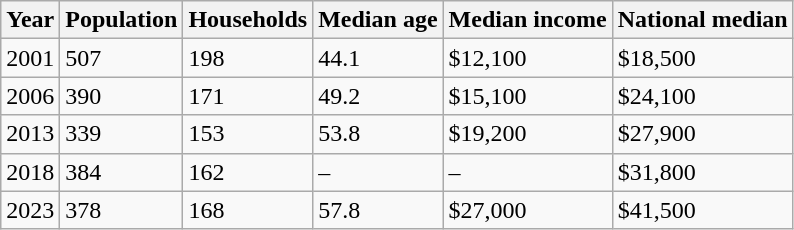<table class="wikitable">
<tr>
<th>Year</th>
<th>Population</th>
<th>Households</th>
<th>Median age</th>
<th>Median income</th>
<th>National median</th>
</tr>
<tr>
<td>2001</td>
<td>507</td>
<td>198</td>
<td>44.1</td>
<td>$12,100</td>
<td>$18,500</td>
</tr>
<tr>
<td>2006</td>
<td>390</td>
<td>171</td>
<td>49.2</td>
<td>$15,100</td>
<td>$24,100</td>
</tr>
<tr>
<td>2013</td>
<td>339</td>
<td>153</td>
<td>53.8</td>
<td>$19,200</td>
<td>$27,900</td>
</tr>
<tr>
<td>2018</td>
<td>384</td>
<td>162</td>
<td>–</td>
<td>–</td>
<td>$31,800</td>
</tr>
<tr>
<td>2023</td>
<td>378</td>
<td>168</td>
<td>57.8</td>
<td>$27,000</td>
<td>$41,500</td>
</tr>
</table>
